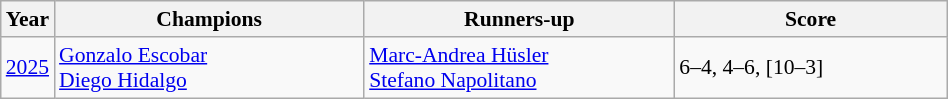<table class="wikitable" style="font-size:90%">
<tr>
<th>Year</th>
<th width="200">Champions</th>
<th width="200">Runners-up</th>
<th width="175">Score</th>
</tr>
<tr>
<td><a href='#'>2025</a></td>
<td> <a href='#'>Gonzalo Escobar</a><br> <a href='#'>Diego Hidalgo</a></td>
<td> <a href='#'>Marc-Andrea Hüsler</a><br> <a href='#'>Stefano Napolitano</a></td>
<td>6–4, 4–6, [10–3]</td>
</tr>
</table>
